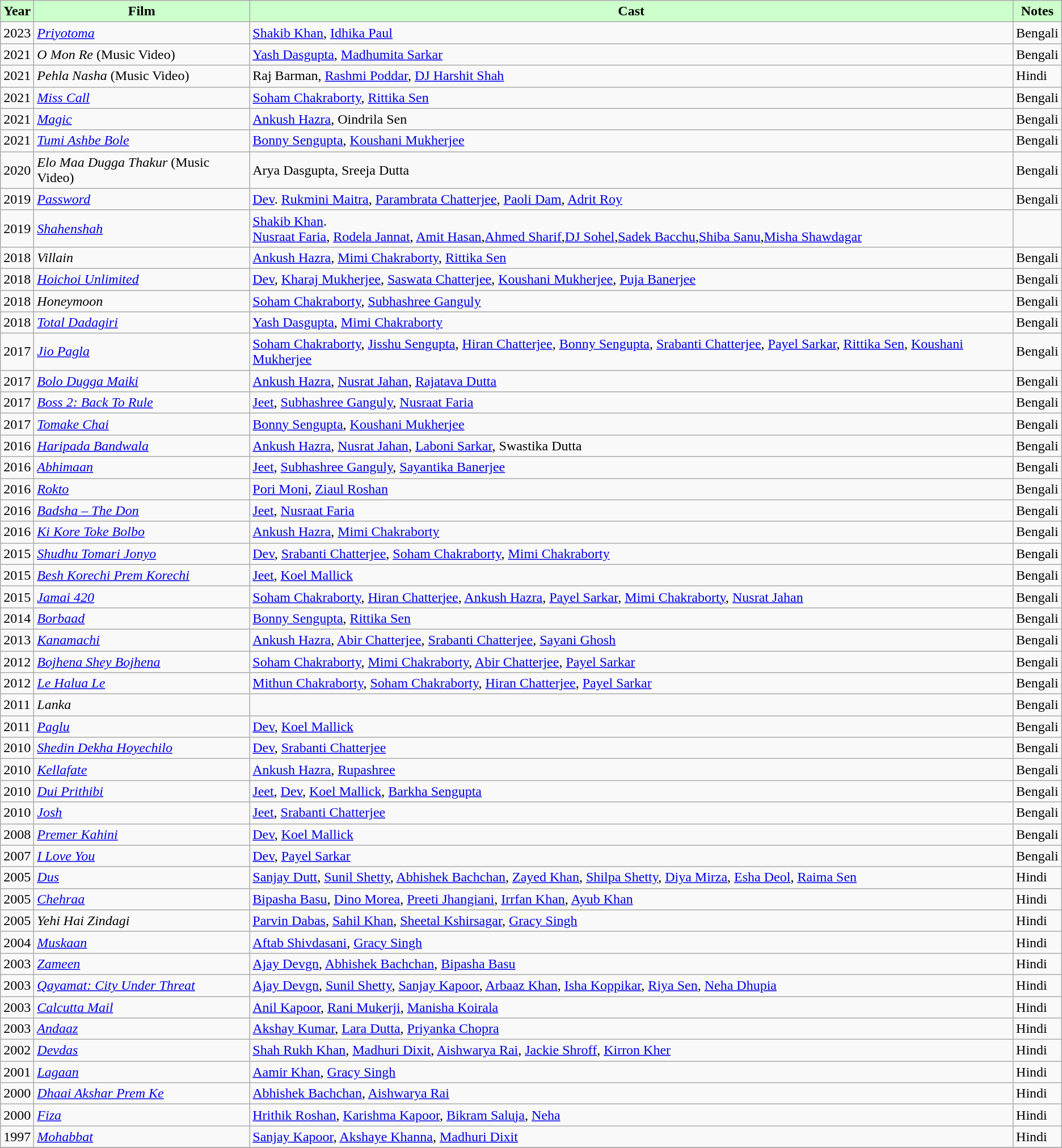<table class="wikitable">
<tr>
<th style="background:#cfc; text-align:center;"><strong>Year</strong></th>
<th style="background:#cfc; text-align:center;"><strong>Film</strong></th>
<th style="background:#cfc; text-align:center;"><strong>Cast</strong></th>
<th style="background:#cfc; text-align:center;"><strong>Notes</strong></th>
</tr>
<tr>
<td>2023</td>
<td><em><a href='#'>Priyotoma</a></em></td>
<td><a href='#'>Shakib Khan</a>, <a href='#'>Idhika Paul</a></td>
<td>Bengali</td>
</tr>
<tr>
<td>2021</td>
<td><em>O Mon Re</em> (Music Video)</td>
<td><a href='#'>Yash Dasgupta</a>, <a href='#'>Madhumita Sarkar</a></td>
<td>Bengali</td>
</tr>
<tr>
<td>2021</td>
<td><em>Pehla Nasha</em> (Music Video)</td>
<td>Raj Barman, <a href='#'>Rashmi Poddar</a>, <a href='#'>DJ Harshit Shah</a></td>
<td>Hindi</td>
</tr>
<tr>
<td>2021</td>
<td><em><a href='#'>Miss Call</a></em></td>
<td><a href='#'>Soham Chakraborty</a>, <a href='#'>Rittika Sen</a></td>
<td>Bengali</td>
</tr>
<tr>
<td>2021</td>
<td><em><a href='#'>Magic</a></em></td>
<td><a href='#'>Ankush Hazra</a>, Oindrila Sen</td>
<td>Bengali</td>
</tr>
<tr>
<td>2021</td>
<td><em><a href='#'>Tumi Ashbe Bole</a></em></td>
<td><a href='#'>Bonny Sengupta</a>, <a href='#'>Koushani Mukherjee</a></td>
<td>Bengali</td>
</tr>
<tr>
<td>2020</td>
<td><em>Elo Maa Dugga Thakur</em> (Music Video)</td>
<td>Arya Dasgupta, Sreeja Dutta</td>
<td>Bengali</td>
</tr>
<tr>
<td>2019</td>
<td><em><a href='#'>Password</a></em></td>
<td><a href='#'>Dev</a>. <a href='#'>Rukmini Maitra</a>, <a href='#'>Parambrata Chatterjee</a>, <a href='#'>Paoli Dam</a>, <a href='#'>Adrit Roy</a></td>
<td>Bengali</td>
</tr>
<tr>
<td>2019</td>
<td><em><a href='#'>Shahenshah</a></em></td>
<td><a href='#'>Shakib Khan</a>.<br><a href='#'>Nusraat Faria</a>,
<a href='#'>Rodela Jannat</a>,
<a href='#'>Amit Hasan</a>,<a href='#'>Ahmed Sharif</a>,<a href='#'>DJ Sohel</a>,<a href='#'>Sadek Bacchu</a>,<a href='#'>Shiba Sanu</a>,<a href='#'>Misha Shawdagar</a></td>
</tr>
<tr>
<td>2018</td>
<td><em>Villain</em></td>
<td><a href='#'>Ankush Hazra</a>, <a href='#'>Mimi Chakraborty</a>, <a href='#'>Rittika Sen</a></td>
<td>Bengali</td>
</tr>
<tr>
<td>2018</td>
<td><em><a href='#'>Hoichoi Unlimited</a></em></td>
<td><a href='#'>Dev</a>, <a href='#'>Kharaj Mukherjee</a>, <a href='#'>Saswata Chatterjee</a>, <a href='#'>Koushani Mukherjee</a>, <a href='#'>Puja Banerjee</a></td>
<td>Bengali</td>
</tr>
<tr>
<td>2018</td>
<td><em>Honeymoon</em></td>
<td><a href='#'>Soham Chakraborty</a>, <a href='#'>Subhashree Ganguly</a></td>
<td>Bengali</td>
</tr>
<tr>
<td>2018</td>
<td><em><a href='#'>Total Dadagiri</a></em></td>
<td><a href='#'>Yash Dasgupta</a>, <a href='#'>Mimi Chakraborty</a></td>
<td>Bengali</td>
</tr>
<tr>
<td>2017</td>
<td><em><a href='#'>Jio Pagla</a></em></td>
<td><a href='#'>Soham Chakraborty</a>, <a href='#'>Jisshu Sengupta</a>, <a href='#'>Hiran Chatterjee</a>, <a href='#'>Bonny Sengupta</a>, <a href='#'>Srabanti Chatterjee</a>, <a href='#'>Payel Sarkar</a>, <a href='#'>Rittika Sen</a>, <a href='#'>Koushani Mukherjee</a></td>
<td>Bengali</td>
</tr>
<tr>
<td>2017</td>
<td><em><a href='#'>Bolo Dugga Maiki</a></em></td>
<td><a href='#'>Ankush Hazra</a>, <a href='#'>Nusrat Jahan</a>, <a href='#'>Rajatava Dutta</a></td>
<td>Bengali</td>
</tr>
<tr>
<td>2017</td>
<td><em><a href='#'>Boss 2: Back To Rule</a></em></td>
<td><a href='#'>Jeet</a>, <a href='#'>Subhashree Ganguly</a>, <a href='#'>Nusraat Faria</a></td>
<td>Bengali</td>
</tr>
<tr>
<td>2017</td>
<td><em><a href='#'>Tomake Chai</a></em></td>
<td><a href='#'>Bonny Sengupta</a>, <a href='#'>Koushani Mukherjee</a></td>
<td>Bengali</td>
</tr>
<tr>
<td>2016</td>
<td><em><a href='#'>Haripada Bandwala</a></em></td>
<td><a href='#'>Ankush Hazra</a>, <a href='#'>Nusrat Jahan</a>, <a href='#'>Laboni Sarkar</a>, Swastika Dutta</td>
<td>Bengali</td>
</tr>
<tr>
<td>2016</td>
<td><em><a href='#'>Abhimaan</a></em></td>
<td><a href='#'>Jeet</a>, <a href='#'>Subhashree Ganguly</a>, <a href='#'>Sayantika Banerjee</a></td>
<td>Bengali</td>
</tr>
<tr>
<td>2016</td>
<td><em><a href='#'>Rokto</a></em></td>
<td><a href='#'>Pori Moni</a>, <a href='#'>Ziaul Roshan</a></td>
<td>Bengali</td>
</tr>
<tr>
<td>2016</td>
<td><em><a href='#'>Badsha – The Don</a></em></td>
<td><a href='#'>Jeet</a>, <a href='#'>Nusraat Faria</a></td>
<td>Bengali</td>
</tr>
<tr>
<td>2016</td>
<td><em><a href='#'>Ki Kore Toke Bolbo</a></em></td>
<td><a href='#'>Ankush Hazra</a>, <a href='#'>Mimi Chakraborty</a></td>
<td>Bengali</td>
</tr>
<tr>
<td>2015</td>
<td><em><a href='#'>Shudhu Tomari Jonyo</a></em></td>
<td><a href='#'>Dev</a>, <a href='#'>Srabanti Chatterjee</a>, <a href='#'>Soham Chakraborty</a>, <a href='#'>Mimi Chakraborty</a></td>
<td>Bengali</td>
</tr>
<tr>
<td>2015</td>
<td><em><a href='#'>Besh Korechi Prem Korechi</a></em></td>
<td><a href='#'>Jeet</a>, <a href='#'>Koel Mallick</a></td>
<td>Bengali</td>
</tr>
<tr>
<td>2015</td>
<td><em><a href='#'>Jamai 420</a></em></td>
<td><a href='#'>Soham Chakraborty</a>, <a href='#'>Hiran Chatterjee</a>, <a href='#'>Ankush Hazra</a>, <a href='#'>Payel Sarkar</a>, <a href='#'>Mimi Chakraborty</a>, <a href='#'>Nusrat Jahan</a></td>
<td>Bengali</td>
</tr>
<tr>
<td>2014</td>
<td><em><a href='#'>Borbaad</a></em></td>
<td><a href='#'>Bonny Sengupta</a>, <a href='#'>Rittika Sen</a></td>
<td>Bengali</td>
</tr>
<tr>
<td>2013</td>
<td><em><a href='#'>Kanamachi</a></em></td>
<td><a href='#'>Ankush Hazra</a>, <a href='#'>Abir Chatterjee</a>, <a href='#'>Srabanti Chatterjee</a>, <a href='#'>Sayani Ghosh</a></td>
<td>Bengali</td>
</tr>
<tr>
<td>2012</td>
<td><em><a href='#'>Bojhena Shey Bojhena</a></em></td>
<td><a href='#'>Soham Chakraborty</a>, <a href='#'>Mimi Chakraborty</a>, <a href='#'>Abir Chatterjee</a>, <a href='#'>Payel Sarkar</a></td>
<td>Bengali</td>
</tr>
<tr>
<td>2012</td>
<td><em><a href='#'>Le Halua Le</a></em></td>
<td><a href='#'>Mithun Chakraborty</a>, <a href='#'>Soham Chakraborty</a>, <a href='#'>Hiran Chatterjee</a>, <a href='#'>Payel Sarkar</a></td>
<td>Bengali</td>
</tr>
<tr>
<td>2011</td>
<td><em>Lanka</em></td>
<td></td>
<td>Bengali</td>
</tr>
<tr>
<td>2011</td>
<td><em><a href='#'>Paglu</a></em> </td>
<td><a href='#'>Dev</a>, <a href='#'>Koel Mallick</a></td>
<td>Bengali</td>
</tr>
<tr>
<td>2010</td>
<td><em><a href='#'>Shedin Dekha Hoyechilo</a></em></td>
<td><a href='#'>Dev</a>, <a href='#'>Srabanti Chatterjee</a></td>
<td>Bengali</td>
</tr>
<tr>
<td>2010</td>
<td><em><a href='#'>Kellafate</a></em></td>
<td><a href='#'>Ankush Hazra</a>, <a href='#'>Rupashree</a></td>
<td>Bengali</td>
</tr>
<tr>
<td>2010</td>
<td><em><a href='#'>Dui Prithibi</a></em></td>
<td><a href='#'>Jeet</a>, <a href='#'>Dev</a>, <a href='#'>Koel Mallick</a>, <a href='#'>Barkha Sengupta</a></td>
<td>Bengali</td>
</tr>
<tr>
<td>2010</td>
<td><em><a href='#'>Josh</a></em></td>
<td><a href='#'>Jeet</a>, <a href='#'>Srabanti Chatterjee</a></td>
<td>Bengali</td>
</tr>
<tr>
<td>2008</td>
<td><em><a href='#'>Premer Kahini</a></em></td>
<td><a href='#'>Dev</a>, <a href='#'>Koel Mallick</a></td>
<td>Bengali</td>
</tr>
<tr>
<td>2007</td>
<td><em><a href='#'>I Love You</a></em></td>
<td><a href='#'>Dev</a>, <a href='#'>Payel Sarkar</a></td>
<td>Bengali</td>
</tr>
<tr>
<td>2005</td>
<td><em><a href='#'>Dus</a></em></td>
<td><a href='#'>Sanjay Dutt</a>, <a href='#'>Sunil Shetty</a>, <a href='#'>Abhishek Bachchan</a>, <a href='#'>Zayed Khan</a>, <a href='#'>Shilpa Shetty</a>, <a href='#'>Diya Mirza</a>, <a href='#'>Esha Deol</a>, <a href='#'>Raima Sen</a></td>
<td>Hindi</td>
</tr>
<tr>
<td>2005</td>
<td><em><a href='#'>Chehraa</a></em></td>
<td><a href='#'>Bipasha Basu</a>, <a href='#'>Dino Morea</a>, <a href='#'>Preeti Jhangiani</a>, <a href='#'>Irrfan Khan</a>, <a href='#'>Ayub Khan</a></td>
<td>Hindi</td>
</tr>
<tr>
<td>2005</td>
<td><em>Yehi Hai Zindagi</em></td>
<td><a href='#'>Parvin Dabas</a>, <a href='#'>Sahil Khan</a>, <a href='#'>Sheetal Kshirsagar</a>, <a href='#'>Gracy Singh</a></td>
<td>Hindi</td>
</tr>
<tr>
<td>2004</td>
<td><em><a href='#'>Muskaan</a></em></td>
<td><a href='#'>Aftab Shivdasani</a>, <a href='#'>Gracy Singh</a></td>
<td>Hindi</td>
</tr>
<tr>
<td>2003</td>
<td><em><a href='#'>Zameen</a></em></td>
<td><a href='#'>Ajay Devgn</a>, <a href='#'>Abhishek Bachchan</a>, <a href='#'>Bipasha Basu</a></td>
<td>Hindi</td>
</tr>
<tr>
<td>2003</td>
<td><em><a href='#'>Qayamat: City Under Threat</a></em></td>
<td><a href='#'>Ajay Devgn</a>, <a href='#'>Sunil Shetty</a>, <a href='#'>Sanjay Kapoor</a>, <a href='#'>Arbaaz Khan</a>, <a href='#'>Isha Koppikar</a>, <a href='#'>Riya Sen</a>, <a href='#'>Neha Dhupia</a></td>
<td>Hindi</td>
</tr>
<tr>
<td>2003</td>
<td><em><a href='#'>Calcutta Mail</a></em></td>
<td><a href='#'>Anil Kapoor</a>, <a href='#'>Rani Mukerji</a>, <a href='#'>Manisha Koirala</a></td>
<td>Hindi</td>
</tr>
<tr>
<td>2003</td>
<td><em><a href='#'>Andaaz</a></em></td>
<td><a href='#'>Akshay Kumar</a>, <a href='#'>Lara Dutta</a>, <a href='#'>Priyanka Chopra</a></td>
<td>Hindi</td>
</tr>
<tr>
<td>2002</td>
<td><em><a href='#'>Devdas</a></em></td>
<td><a href='#'>Shah Rukh Khan</a>, <a href='#'>Madhuri Dixit</a>, <a href='#'>Aishwarya Rai</a>, <a href='#'>Jackie Shroff</a>, <a href='#'>Kirron Kher</a></td>
<td>Hindi</td>
</tr>
<tr>
<td>2001</td>
<td><em><a href='#'>Lagaan</a></em></td>
<td><a href='#'>Aamir Khan</a>, <a href='#'>Gracy Singh</a></td>
<td>Hindi</td>
</tr>
<tr>
<td>2000</td>
<td><em><a href='#'>Dhaai Akshar Prem Ke</a></em></td>
<td><a href='#'>Abhishek Bachchan</a>, <a href='#'>Aishwarya Rai</a></td>
<td>Hindi</td>
</tr>
<tr>
<td>2000</td>
<td><em><a href='#'>Fiza</a></em></td>
<td><a href='#'>Hrithik Roshan</a>, <a href='#'>Karishma Kapoor</a>, <a href='#'>Bikram Saluja</a>, <a href='#'>Neha</a></td>
<td>Hindi</td>
</tr>
<tr>
<td>1997</td>
<td><em><a href='#'>Mohabbat</a></em> </td>
<td><a href='#'>Sanjay Kapoor</a>, <a href='#'>Akshaye Khanna</a>, <a href='#'>Madhuri Dixit</a></td>
<td>Hindi</td>
</tr>
<tr>
</tr>
</table>
